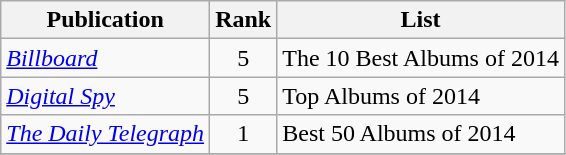<table class="wikitable">
<tr>
<th>Publication</th>
<th>Rank</th>
<th>List</th>
</tr>
<tr Ad>
<td><em><a href='#'>Billboard</a></em></td>
<td align=center>5</td>
<td>The 10 Best Albums of 2014</td>
</tr>
<tr Ad>
<td><em><a href='#'>Digital Spy</a></em></td>
<td align=center>5</td>
<td>Top Albums of 2014</td>
</tr>
<tr Ad>
<td><em><a href='#'>The Daily Telegraph</a></em></td>
<td align=center>1</td>
<td>Best 50 Albums of 2014</td>
</tr>
<tr Ad>
</tr>
</table>
